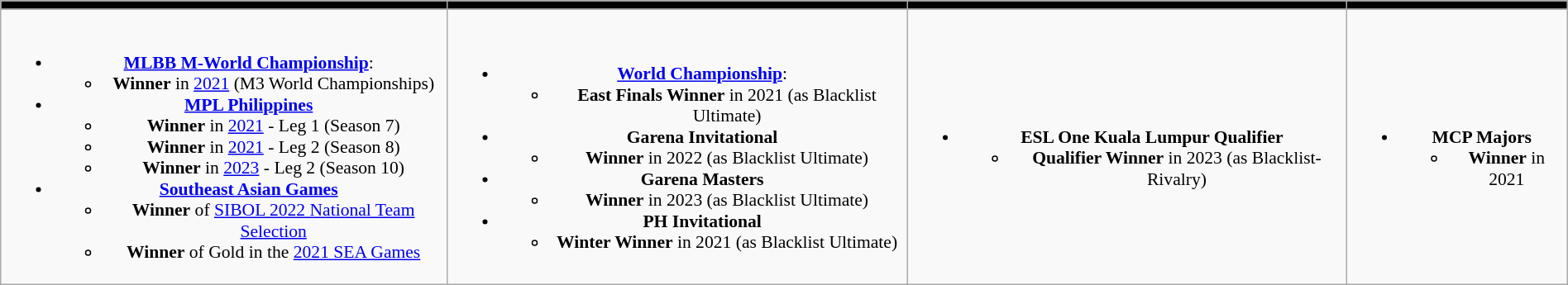<table class="wikitable" style="text-align:center; font-size:90%; margin-left: auto; margin-right: auto;">
<tr>
<th style="background:#000000;"><a href='#'></a></th>
<th style="background:#000000;"><a href='#'></a></th>
<th style="background:#000000;"><a href='#'></a></th>
<th style="background:#000000;"><a href='#'></a></th>
</tr>
<tr>
<td><br><ul><li><a href='#'><strong>MLBB M-World Championship</strong></a>:<ul><li><strong>Winner</strong> in <a href='#'>2021</a> (M3 World Championships)</li></ul></li><li><strong><a href='#'>MPL Philippines</a></strong><ul><li><strong>Winner</strong> in <a href='#'>2021</a> - Leg 1 (Season 7)</li><li><strong>Winner</strong> in <a href='#'>2021</a> - Leg 2 (Season 8)</li><li><strong>Winner</strong> in <a href='#'>2023</a> - Leg 2 (Season 10)</li></ul></li><li><a href='#'><strong>Southeast Asian Games</strong></a><ul><li><strong>Winner</strong> of <a href='#'>SIBOL 2022 National Team Selection</a></li><li><strong>Winner</strong> of Gold in the <a href='#'>2021 SEA Games</a></li></ul></li></ul></td>
<td><br><ul><li><a href='#'><strong>World Championship</strong></a>:<ul><li><strong>East Finals Winner</strong> in 2021 (as Blacklist Ultimate)</li></ul></li><li><strong>Garena Invitational</strong><ul><li><strong>Winner</strong> in 2022 (as Blacklist Ultimate)</li></ul></li><li><strong>Garena Masters</strong><ul><li><strong>Winner</strong> in 2023 (as Blacklist Ultimate)</li></ul></li><li><strong>PH Invitational</strong><ul><li><strong>Winter Winner</strong> in 2021 (as Blacklist Ultimate)</li></ul></li></ul></td>
<td><br><ul><li><strong>ESL One Kuala Lumpur Qualifier</strong><ul><li><strong>Qualifier Winner</strong> in 2023 (as Blacklist-Rivalry)</li></ul></li></ul></td>
<td><br><ul><li><strong>MCP Majors</strong><ul><li><strong>Winner</strong> in 2021</li></ul></li></ul></td>
</tr>
</table>
